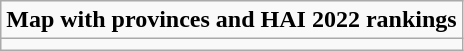<table role= "presentation" class="wikitable mw-collapsible mw-collapsed">
<tr>
<td><strong>Map with provinces and HAI 2022 rankings</strong></td>
</tr>
<tr>
<td></td>
</tr>
</table>
